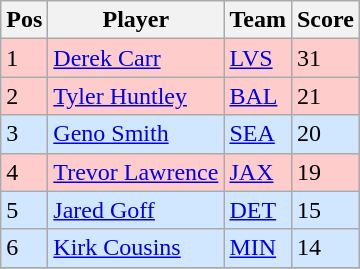<table class="wikitable">
<tr>
<th>Pos</th>
<th>Player</th>
<th>Team</th>
<th>Score</th>
</tr>
<tr>
<td style="background:#FFCCCC">1</td>
<td style="background:#FFCCCC"><a href='#'>Derek Carr</a></td>
<td style="background:#FFCCCC"><a href='#'>LVS</a></td>
<td style="background:#FFCCCC">31</td>
</tr>
<tr>
<td style="background:#FFCCCC">2</td>
<td style="background:#FFCCCC"><a href='#'>Tyler Huntley</a></td>
<td style="background:#FFCCCC"><a href='#'>BAL</a></td>
<td style="background:#FFCCCC">21</td>
</tr>
<tr>
<td style="background:#D0E7FF">3</td>
<td style="background:#D0E7FF"><a href='#'>Geno Smith</a></td>
<td style="background:#D0E7FF"><a href='#'>SEA</a></td>
<td style="background:#D0E7FF">20</td>
</tr>
<tr>
<td style="background:#FFCCCC">4</td>
<td style="background:#FFCCCC"><a href='#'>Trevor Lawrence</a></td>
<td style="background:#FFCCCC"><a href='#'>JAX</a></td>
<td style="background:#FFCCCC">19</td>
</tr>
<tr>
<td style="background:#D0E7FF">5</td>
<td style="background:#D0E7FF"><a href='#'>Jared Goff</a></td>
<td style="background:#D0E7FF"><a href='#'>DET</a></td>
<td style="background:#D0E7FF">15</td>
</tr>
<tr>
<td style="background:#D0E7FF">6</td>
<td style="background:#D0E7FF"><a href='#'>Kirk Cousins</a></td>
<td style="background:#D0E7FF"><a href='#'>MIN</a></td>
<td style="background:#D0E7FF">14</td>
</tr>
<tr>
</tr>
</table>
